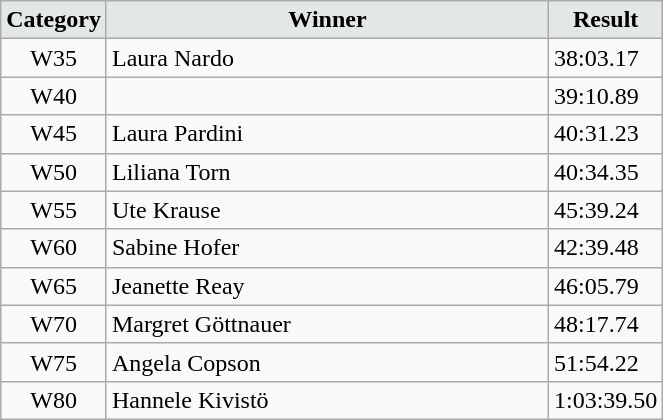<table class="wikitable" width=35%>
<tr>
<td width=15% align="center" bgcolor=#E3E7E6><strong>Category</strong></td>
<td align="center" bgcolor=#E3E7E6> <strong>Winner</strong></td>
<td width=15% align="center" bgcolor=#E3E7E6><strong>Result</strong></td>
</tr>
<tr>
<td align="center">W35</td>
<td> Laura Nardo</td>
<td>38:03.17</td>
</tr>
<tr>
<td align="center">W40</td>
<td> </td>
<td>39:10.89</td>
</tr>
<tr>
<td align="center">W45</td>
<td> Laura Pardini</td>
<td>40:31.23</td>
</tr>
<tr>
<td align="center">W50</td>
<td> Liliana Torn</td>
<td>40:34.35</td>
</tr>
<tr>
<td align="center">W55</td>
<td> Ute Krause</td>
<td>45:39.24</td>
</tr>
<tr>
<td align="center">W60</td>
<td> Sabine Hofer</td>
<td>42:39.48</td>
</tr>
<tr>
<td align="center">W65</td>
<td> Jeanette Reay</td>
<td>46:05.79</td>
</tr>
<tr>
<td align="center">W70</td>
<td> Margret Göttnauer</td>
<td>48:17.74</td>
</tr>
<tr>
<td align="center">W75</td>
<td> Angela Copson</td>
<td>51:54.22</td>
</tr>
<tr>
<td align="center">W80</td>
<td> Hannele Kivistö</td>
<td>1:03:39.50</td>
</tr>
</table>
